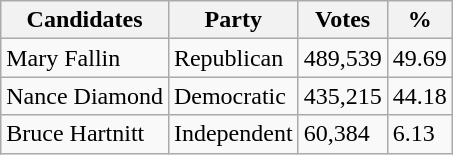<table class="wikitable">
<tr>
<th>Candidates</th>
<th>Party</th>
<th>Votes</th>
<th>%</th>
</tr>
<tr>
<td>Mary Fallin</td>
<td>Republican</td>
<td>489,539</td>
<td>49.69</td>
</tr>
<tr>
<td>Nance Diamond</td>
<td>Democratic</td>
<td>435,215</td>
<td>44.18</td>
</tr>
<tr>
<td>Bruce Hartnitt</td>
<td>Independent</td>
<td>60,384</td>
<td>6.13</td>
</tr>
</table>
